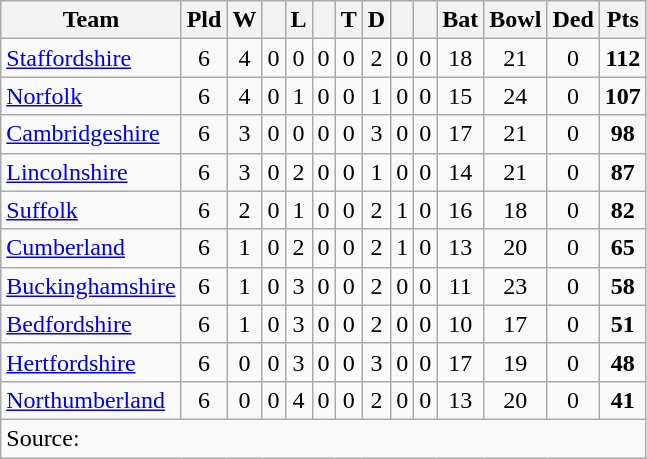<table class="wikitable" style="text-align:center">
<tr>
<th>Team</th>
<th>Pld</th>
<th>W</th>
<th></th>
<th>L</th>
<th></th>
<th>T</th>
<th>D</th>
<th></th>
<th></th>
<th>Bat</th>
<th>Bowl</th>
<th>Ded</th>
<th>Pts</th>
</tr>
<tr>
<td align=left><a href='#'>Staffordshire</a></td>
<td>6</td>
<td>4</td>
<td>0</td>
<td>0</td>
<td>0</td>
<td>0</td>
<td>2</td>
<td>0</td>
<td>0</td>
<td>18</td>
<td>21</td>
<td>0</td>
<td><strong>112</strong></td>
</tr>
<tr>
<td align=left><a href='#'>Norfolk</a></td>
<td>6</td>
<td>4</td>
<td>0</td>
<td>1</td>
<td>0</td>
<td>0</td>
<td>1</td>
<td>0</td>
<td>0</td>
<td>15</td>
<td>24</td>
<td>0</td>
<td><strong>107</strong></td>
</tr>
<tr>
<td align=left><a href='#'>Cambridgeshire</a></td>
<td>6</td>
<td>3</td>
<td>0</td>
<td>0</td>
<td>0</td>
<td>0</td>
<td>3</td>
<td>0</td>
<td>0</td>
<td>17</td>
<td>21</td>
<td>0</td>
<td><strong>98</strong></td>
</tr>
<tr>
<td align=left><a href='#'>Lincolnshire</a></td>
<td>6</td>
<td>3</td>
<td>0</td>
<td>2</td>
<td>0</td>
<td>0</td>
<td>1</td>
<td>0</td>
<td>0</td>
<td>14</td>
<td>21</td>
<td>0</td>
<td><strong>87</strong></td>
</tr>
<tr>
<td align=left><a href='#'>Suffolk</a></td>
<td>6</td>
<td>2</td>
<td>0</td>
<td>1</td>
<td>0</td>
<td>0</td>
<td>2</td>
<td>1</td>
<td>0</td>
<td>16</td>
<td>18</td>
<td>0</td>
<td><strong>82</strong></td>
</tr>
<tr>
<td align=left><a href='#'>Cumberland</a></td>
<td>6</td>
<td>1</td>
<td>0</td>
<td>2</td>
<td>0</td>
<td>0</td>
<td>2</td>
<td>1</td>
<td>0</td>
<td>13</td>
<td>20</td>
<td>0</td>
<td><strong>65</strong></td>
</tr>
<tr>
<td align=left><a href='#'>Buckinghamshire</a></td>
<td>6</td>
<td>1</td>
<td>0</td>
<td>3</td>
<td>0</td>
<td>0</td>
<td>2</td>
<td>0</td>
<td>0</td>
<td>11</td>
<td>23</td>
<td>0</td>
<td><strong>58</strong></td>
</tr>
<tr>
<td align=left><a href='#'>Bedfordshire</a></td>
<td>6</td>
<td>1</td>
<td>0</td>
<td>3</td>
<td>0</td>
<td>0</td>
<td>2</td>
<td>0</td>
<td>0</td>
<td>10</td>
<td>17</td>
<td>0</td>
<td><strong>51</strong></td>
</tr>
<tr>
<td align=left><a href='#'>Hertfordshire</a></td>
<td>6</td>
<td>0</td>
<td>0</td>
<td>3</td>
<td>0</td>
<td>0</td>
<td>3</td>
<td>0</td>
<td>0</td>
<td>17</td>
<td>19</td>
<td>0</td>
<td><strong>48</strong></td>
</tr>
<tr>
<td align=left><a href='#'>Northumberland</a></td>
<td>6</td>
<td>0</td>
<td>0</td>
<td>4</td>
<td>0</td>
<td>0</td>
<td>2</td>
<td>0</td>
<td>0</td>
<td>13</td>
<td>20</td>
<td>0</td>
<td><strong>41</strong></td>
</tr>
<tr>
<td colspan=15 align="left">Source:</td>
</tr>
</table>
